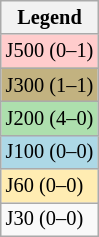<table class="wikitable" style="font-size:85%;">
<tr>
<th>Legend</th>
</tr>
<tr bgcolor="ffcccc">
<td>J500 (0–1)</td>
</tr>
<tr bgcolor="C2B280">
<td>J300 (1–1)</td>
</tr>
<tr bgcolor="ADDFAD">
<td>J200 (4–0)</td>
</tr>
<tr bgcolor="lightblue">
<td>J100 (0–0)</td>
</tr>
<tr bgcolor="ffecb2">
<td>J60 (0–0)</td>
</tr>
<tr>
<td>J30 (0–0)</td>
</tr>
</table>
